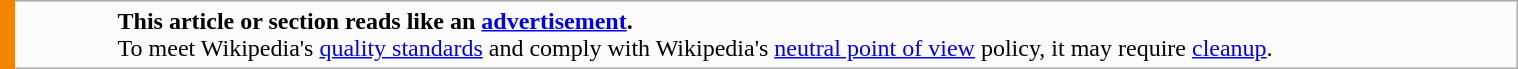<table style="width: 80%; margin: 0 0 0 10%; border-collapse: collapse; background: #FBFBFB; border: 1px solid #aaa; border-left: 10px solid #f28500;">
<tr>
<td style="width: 52px; padding: 2px 0px 2px 0.5em; text-align: center;"></td>
<td style="padding: 0.25em 0.5em;"><strong>This article or section reads like an <a href='#'>advertisement</a>.</strong><br>To meet Wikipedia's <a href='#'>quality standards</a> and comply with Wikipedia's <a href='#'>neutral point of view</a> policy, it may require <a href='#'>cleanup</a>.</td>
</tr>
</table>
